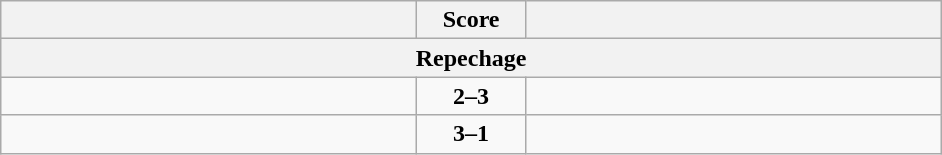<table class="wikitable" style="text-align: left;">
<tr>
<th align="right" width="270"></th>
<th width="65">Score</th>
<th align="left" width="270"></th>
</tr>
<tr>
<th colspan="3">Repechage</th>
</tr>
<tr>
<td></td>
<td align=center><strong>2–3</strong></td>
<td><strong></strong></td>
</tr>
<tr>
<td><strong></strong></td>
<td align=center><strong>3–1</strong></td>
<td></td>
</tr>
</table>
